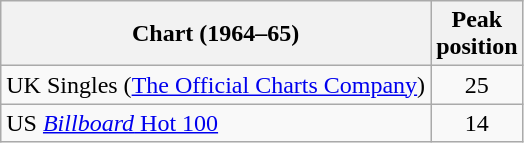<table class="wikitable sortable">
<tr>
<th>Chart (1964–65)</th>
<th>Peak<br>position</th>
</tr>
<tr>
<td>UK Singles (<a href='#'>The Official Charts Company</a>)</td>
<td align="center">25</td>
</tr>
<tr>
<td>US <a href='#'><em>Billboard</em> Hot 100</a></td>
<td align="center">14</td>
</tr>
</table>
